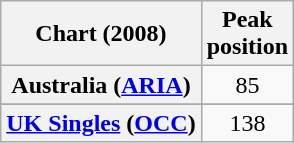<table class="wikitable sortable plainrowheaders">
<tr>
<th>Chart (2008)</th>
<th>Peak<br>position</th>
</tr>
<tr>
<th scope="row">Australia (<a href='#'>ARIA</a>)</th>
<td style="text-align:center;">85</td>
</tr>
<tr>
</tr>
<tr>
<th scope="row"><a href='#'>UK Singles</a> (<a href='#'>OCC</a>)</th>
<td style="text-align:center;">138</td>
</tr>
</table>
